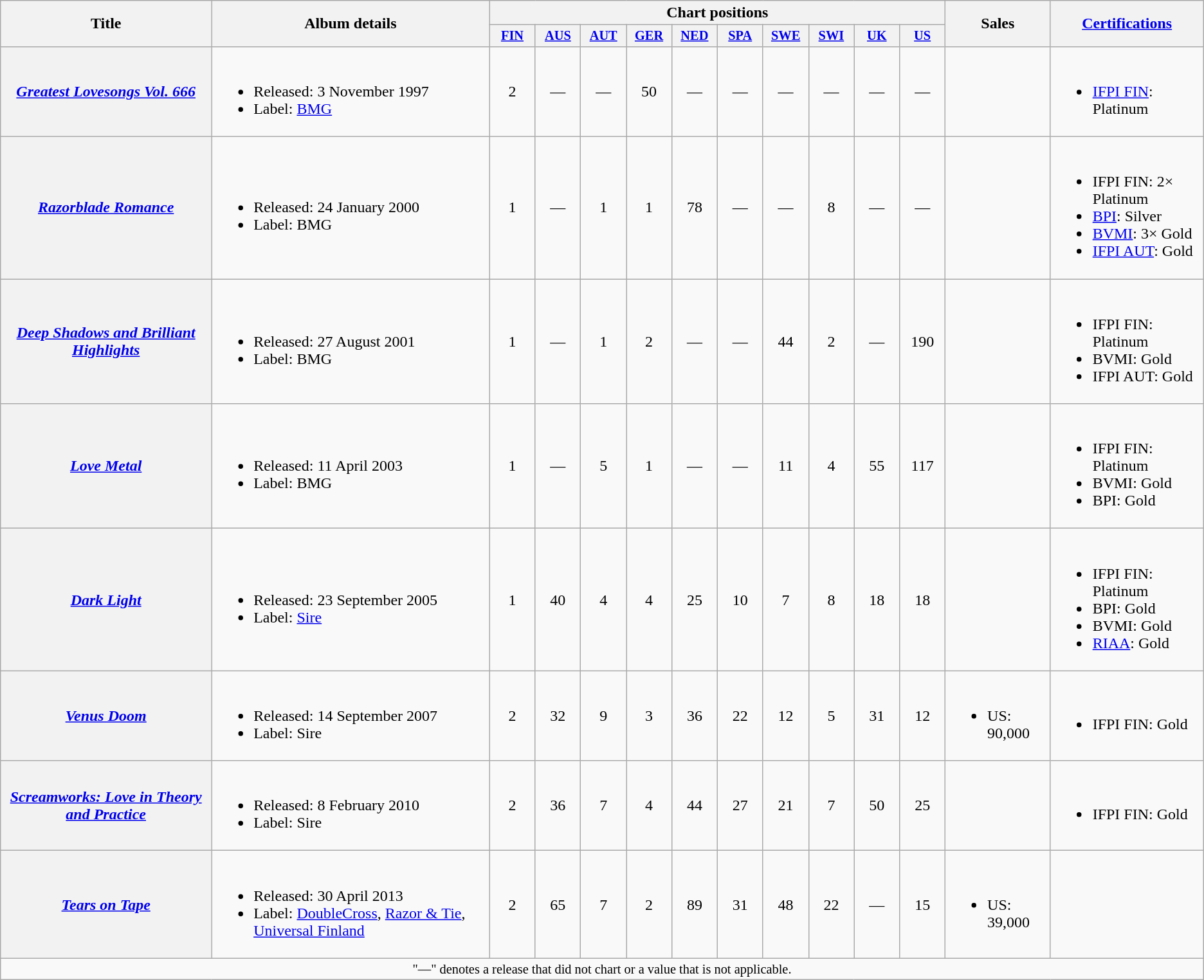<table class="wikitable plainrowheaders">
<tr>
<th scope="col" rowspan="2">Title</th>
<th scope="col" rowspan="2">Album details</th>
<th scope="col" colspan="10">Chart positions</th>
<th scope="col" rowspan="2">Sales</th>
<th scope="col" rowspan="2"><a href='#'>Certifications</a></th>
</tr>
<tr>
<th scope="col" style="width:3em;font-size:85%"><a href='#'>FIN</a><br></th>
<th style="width:3em;font-size:85%"><a href='#'>AUS</a><br></th>
<th scope="col" style="width:3em;font-size:85%"><a href='#'>AUT</a><br></th>
<th scope="col" style="width:3em;font-size:85%"><a href='#'>GER</a><br></th>
<th scope="col" style="width:3em;font-size:85%"><a href='#'>NED</a><br></th>
<th scope="col" style="width:3em;font-size:85%"><a href='#'>SPA</a><br></th>
<th scope="col" style="width:3em;font-size:85%"><a href='#'>SWE</a><br></th>
<th scope="col" style="width:3em;font-size:85%"><a href='#'>SWI</a><br></th>
<th scope="col" style="width:3em;font-size:85%"><a href='#'>UK</a><br></th>
<th scope="col" style="width:3em;font-size:85%"><a href='#'>US</a><br></th>
</tr>
<tr>
<th scope="row"><em><a href='#'>Greatest Lovesongs Vol. 666</a></em></th>
<td><br><ul><li>Released: 3 November 1997</li><li>Label: <a href='#'>BMG</a></li></ul></td>
<td align="center">2</td>
<td align="center">—</td>
<td align="center">—</td>
<td align="center">50</td>
<td align="center">—</td>
<td align="center">—</td>
<td align="center">—</td>
<td align="center">—</td>
<td align="center">—</td>
<td align="center">—</td>
<td></td>
<td><br><ul><li><a href='#'>IFPI FIN</a>: Platinum</li></ul></td>
</tr>
<tr>
<th scope="row"><em><a href='#'>Razorblade Romance</a></em></th>
<td><br><ul><li>Released: 24 January 2000</li><li>Label: BMG</li></ul></td>
<td align="center">1</td>
<td align="center">—</td>
<td align="center">1</td>
<td align="center">1</td>
<td align="center">78</td>
<td align="center">—</td>
<td align="center">—</td>
<td align="center">8</td>
<td align="center">—</td>
<td align="center">—</td>
<td></td>
<td><br><ul><li>IFPI FIN: 2× Platinum</li><li><a href='#'>BPI</a>: Silver</li><li><a href='#'>BVMI</a>: 3× Gold</li><li><a href='#'>IFPI AUT</a>: Gold</li></ul></td>
</tr>
<tr>
<th scope="row"><em><a href='#'>Deep Shadows and Brilliant Highlights</a></em></th>
<td><br><ul><li>Released: 27 August 2001</li><li>Label: BMG</li></ul></td>
<td align="center">1</td>
<td align="center">—</td>
<td align="center">1</td>
<td align="center">2</td>
<td align="center">—</td>
<td align="center">—</td>
<td align="center">44</td>
<td align="center">2</td>
<td align="center">—</td>
<td align="center">190</td>
<td></td>
<td><br><ul><li>IFPI FIN: Platinum</li><li>BVMI: Gold</li><li>IFPI AUT: Gold</li></ul></td>
</tr>
<tr>
<th scope="row"><em><a href='#'>Love Metal</a></em></th>
<td><br><ul><li>Released: 11 April 2003</li><li>Label: BMG</li></ul></td>
<td align="center">1</td>
<td align="center">—</td>
<td align="center">5</td>
<td align="center">1</td>
<td align="center">—</td>
<td align="center">—</td>
<td align="center">11</td>
<td align="center">4</td>
<td align="center">55</td>
<td align="center">117</td>
<td></td>
<td><br><ul><li>IFPI FIN: Platinum</li><li>BVMI: Gold</li><li>BPI: Gold</li></ul></td>
</tr>
<tr>
<th scope="row"><em><a href='#'>Dark Light</a></em></th>
<td><br><ul><li>Released: 23 September 2005</li><li>Label: <a href='#'>Sire</a></li></ul></td>
<td align="center">1</td>
<td align="center">40</td>
<td align="center">4</td>
<td align="center">4</td>
<td align="center">25</td>
<td align="center">10</td>
<td align="center">7</td>
<td align="center">8</td>
<td align="center">18</td>
<td align="center">18</td>
<td></td>
<td><br><ul><li>IFPI FIN: Platinum</li><li>BPI: Gold</li><li>BVMI: Gold</li><li><a href='#'>RIAA</a>: Gold</li></ul></td>
</tr>
<tr>
<th scope="row"><em><a href='#'>Venus Doom</a></em></th>
<td><br><ul><li>Released: 14 September 2007</li><li>Label: Sire</li></ul></td>
<td align="center">2</td>
<td align="center">32</td>
<td align="center">9</td>
<td align="center">3</td>
<td align="center">36</td>
<td align="center">22</td>
<td align="center">12</td>
<td align="center">5</td>
<td align="center">31</td>
<td align="center">12</td>
<td><br><ul><li>US: 90,000</li></ul></td>
<td><br><ul><li>IFPI FIN: Gold</li></ul></td>
</tr>
<tr>
<th scope="row"><em><a href='#'>Screamworks: Love in Theory and Practice</a></em></th>
<td><br><ul><li>Released: 8 February 2010</li><li>Label: Sire</li></ul></td>
<td align="center">2</td>
<td align="center">36</td>
<td align="center">7</td>
<td align="center">4</td>
<td align="center">44</td>
<td align="center">27</td>
<td align="center">21</td>
<td align="center">7</td>
<td align="center">50</td>
<td align="center">25</td>
<td></td>
<td><br><ul><li>IFPI FIN: Gold</li></ul></td>
</tr>
<tr>
<th scope="row"><em><a href='#'>Tears on Tape</a></em></th>
<td><br><ul><li>Released: 30 April 2013</li><li>Label: <a href='#'>DoubleCross</a>, <a href='#'>Razor & Tie</a>, <a href='#'>Universal Finland</a></li></ul></td>
<td align="center">2</td>
<td align="center">65</td>
<td align="center">7</td>
<td align="center">2</td>
<td align="center">89</td>
<td align="center">31</td>
<td align="center">48</td>
<td align="center">22</td>
<td align="center">—</td>
<td align="center">15</td>
<td><br><ul><li>US: 39,000</li></ul></td>
<td></td>
</tr>
<tr>
<td align="center" colspan="18" style="font-size: 85%">"—" denotes a release that did not chart or a value that is not applicable.</td>
</tr>
</table>
